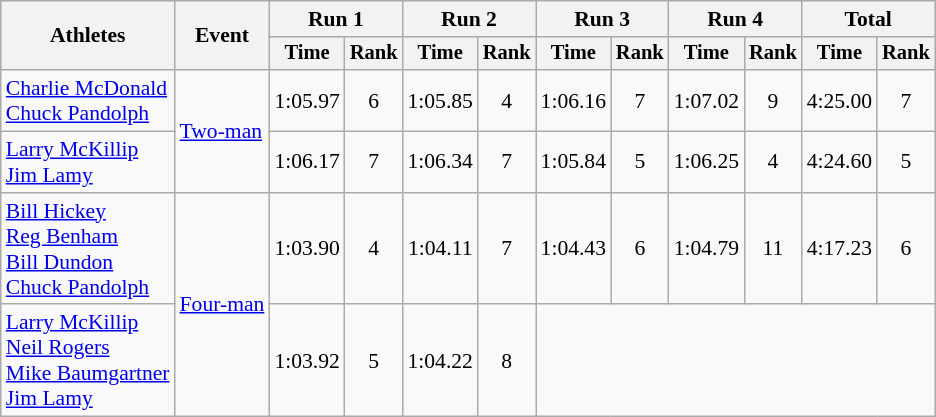<table class=wikitable style=font-size:90%;text-align:center>
<tr>
<th rowspan=2>Athletes</th>
<th rowspan=2>Event</th>
<th colspan=2>Run 1</th>
<th colspan=2>Run 2</th>
<th colspan=2>Run 3</th>
<th colspan=2>Run 4</th>
<th colspan=2>Total</th>
</tr>
<tr style=font-size:95%>
<th>Time</th>
<th>Rank</th>
<th>Time</th>
<th>Rank</th>
<th>Time</th>
<th>Rank</th>
<th>Time</th>
<th>Rank</th>
<th>Time</th>
<th>Rank</th>
</tr>
<tr>
<td align=left><a href='#'>Charlie McDonald</a><br><a href='#'>Chuck Pandolph</a></td>
<td align=left rowspan=2><a href='#'>Two-man</a></td>
<td>1:05.97</td>
<td>6</td>
<td>1:05.85</td>
<td>4</td>
<td>1:06.16</td>
<td>7</td>
<td>1:07.02</td>
<td>9</td>
<td>4:25.00</td>
<td>7</td>
</tr>
<tr>
<td align=left><a href='#'>Larry McKillip</a><br><a href='#'>Jim Lamy</a></td>
<td>1:06.17</td>
<td>7</td>
<td>1:06.34</td>
<td>7</td>
<td>1:05.84</td>
<td>5</td>
<td>1:06.25</td>
<td>4</td>
<td>4:24.60</td>
<td>5</td>
</tr>
<tr>
<td align=left><a href='#'>Bill Hickey</a><br><a href='#'>Reg Benham</a><br><a href='#'>Bill Dundon</a><br><a href='#'>Chuck Pandolph</a></td>
<td align=left rowspan=2><a href='#'>Four-man</a></td>
<td>1:03.90</td>
<td>4</td>
<td>1:04.11</td>
<td>7</td>
<td>1:04.43</td>
<td>6</td>
<td>1:04.79</td>
<td>11</td>
<td>4:17.23</td>
<td>6</td>
</tr>
<tr>
<td align=left><a href='#'>Larry McKillip</a><br><a href='#'>Neil Rogers</a><br><a href='#'>Mike Baumgartner</a><br><a href='#'>Jim Lamy</a></td>
<td>1:03.92</td>
<td>5</td>
<td>1:04.22</td>
<td>8</td>
<td colspan=6></td>
</tr>
</table>
